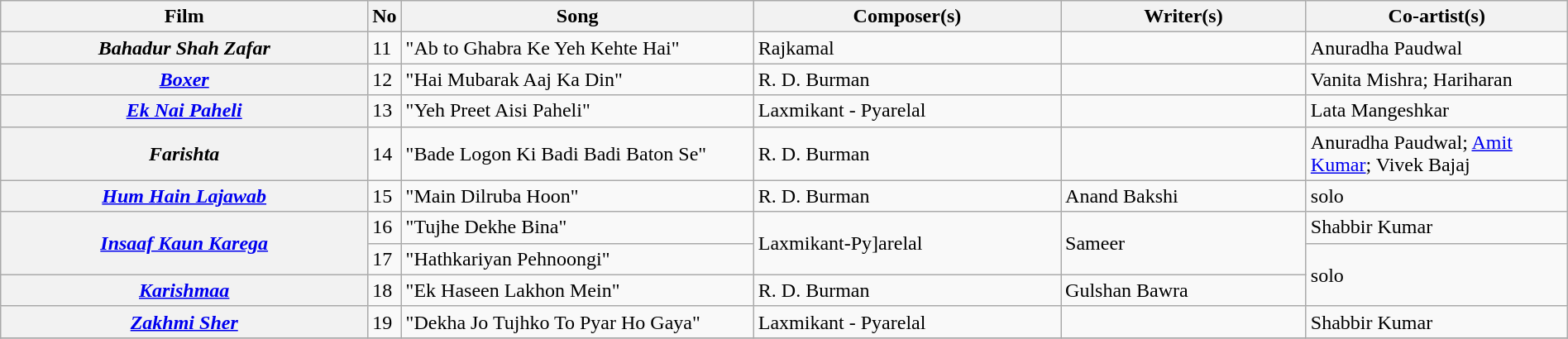<table class="wikitable plainrowheaders" style="width:100%; textcolor:#000">
<tr>
<th scope="col" style="width:24%;">Film</th>
<th>No</th>
<th scope="col" style="width:23%;">Song</th>
<th scope="col" style="width:20%;">Composer(s)</th>
<th scope="col" style="width:16%;">Writer(s)</th>
<th scope="col" style="width:18%;">Co-artist(s)</th>
</tr>
<tr>
<th><em>Bahadur Shah Zafar</em></th>
<td>11</td>
<td>"Ab to Ghabra Ke Yeh Kehte Hai"</td>
<td>Rajkamal</td>
<td></td>
<td>Anuradha Paudwal</td>
</tr>
<tr>
<th><em><a href='#'>Boxer</a></em></th>
<td>12</td>
<td>"Hai Mubarak Aaj Ka Din"</td>
<td>R. D. Burman</td>
<td></td>
<td>Vanita Mishra; Hariharan</td>
</tr>
<tr>
<th><em><a href='#'>Ek Nai Paheli</a></em></th>
<td>13</td>
<td>"Yeh Preet Aisi Paheli"</td>
<td>Laxmikant - Pyarelal</td>
<td></td>
<td>Lata Mangeshkar</td>
</tr>
<tr>
<th><em>Farishta</em></th>
<td>14</td>
<td>"Bade Logon Ki Badi Badi Baton Se"</td>
<td>R. D. Burman</td>
<td></td>
<td>Anuradha Paudwal; <a href='#'>Amit Kumar</a>;  Vivek Bajaj</td>
</tr>
<tr>
<th><em><a href='#'>Hum Hain Lajawab</a></em></th>
<td>15</td>
<td>"Main Dilruba Hoon"</td>
<td>R. D. Burman</td>
<td>Anand Bakshi</td>
<td>solo</td>
</tr>
<tr>
<th rowspan=2><em><a href='#'>Insaaf Kaun Karega</a></em></th>
<td>16</td>
<td>"Tujhe Dekhe Bina"</td>
<td rowspan=2>Laxmikant-Py]arelal</td>
<td rowspan=2>Sameer</td>
<td>Shabbir Kumar</td>
</tr>
<tr>
<td>17</td>
<td>"Hathkariyan Pehnoongi"</td>
<td rowspan="2">solo</td>
</tr>
<tr>
<th><em><a href='#'>Karishmaa</a></em></th>
<td>18</td>
<td>"Ek Haseen Lakhon Mein"</td>
<td>R. D. Burman</td>
<td>Gulshan Bawra</td>
</tr>
<tr>
<th><em><a href='#'>Zakhmi Sher</a></em></th>
<td>19</td>
<td>"Dekha Jo Tujhko To Pyar Ho Gaya"</td>
<td>Laxmikant - Pyarelal</td>
<td></td>
<td>Shabbir Kumar</td>
</tr>
<tr>
</tr>
</table>
